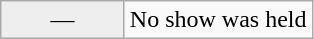<table class="wikitable">
<tr>
<td width="75px" style="background:#eee;" align="center">—</td>
<td>No show was held</td>
</tr>
</table>
